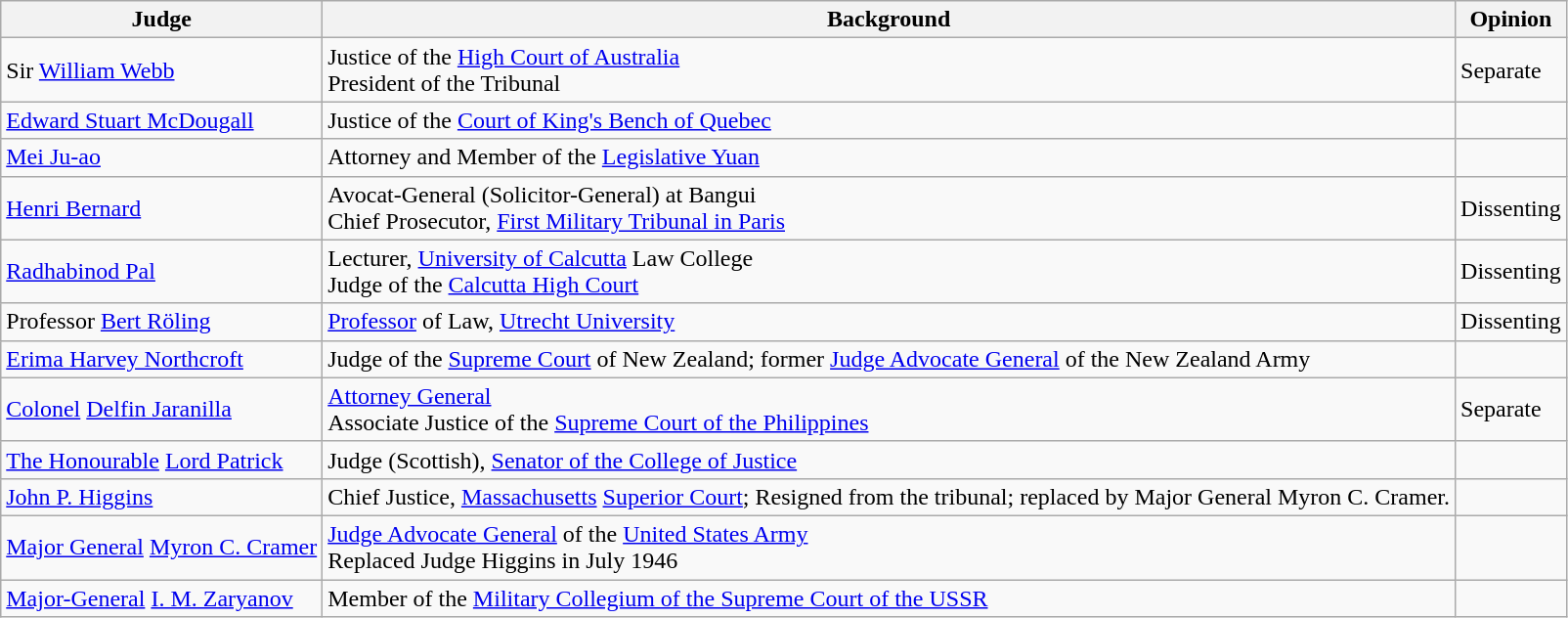<table class="wikitable plainrowheaders">
<tr>
<th scope="col">Judge</th>
<th scope="col">Background</th>
<th scope="col">Opinion</th>
</tr>
<tr>
<td>Sir <a href='#'>William Webb</a></td>
<td>Justice of the <a href='#'>High Court of Australia</a> <br> President of the Tribunal</td>
<td>Separate</td>
</tr>
<tr>
<td><a href='#'>Edward Stuart McDougall</a></td>
<td>Justice of the <a href='#'>Court of King's Bench of Quebec</a></td>
<td></td>
</tr>
<tr>
<td><a href='#'>Mei Ju-ao</a></td>
<td>Attorney and Member of the <a href='#'>Legislative Yuan</a></td>
<td></td>
</tr>
<tr>
<td><a href='#'>Henri Bernard</a></td>
<td>Avocat-General (Solicitor-General) at Bangui <br> Chief Prosecutor, <a href='#'>First Military Tribunal in Paris</a></td>
<td>Dissenting</td>
</tr>
<tr>
<td><a href='#'>Radhabinod Pal</a></td>
<td>Lecturer, <a href='#'>University of Calcutta</a> Law College <br> Judge of the <a href='#'>Calcutta High Court</a></td>
<td>Dissenting</td>
</tr>
<tr>
<td>Professor <a href='#'>Bert Röling</a></td>
<td><a href='#'>Professor</a> of Law, <a href='#'>Utrecht University</a></td>
<td>Dissenting</td>
</tr>
<tr>
<td><a href='#'>Erima Harvey Northcroft</a></td>
<td>Judge of the <a href='#'>Supreme Court</a> of New Zealand; former <a href='#'>Judge Advocate General</a> of the New Zealand Army</td>
<td></td>
</tr>
<tr>
<td><a href='#'>Colonel</a> <a href='#'>Delfin Jaranilla</a></td>
<td><a href='#'>Attorney General</a> <br> Associate Justice of the <a href='#'>Supreme Court of the Philippines</a></td>
<td>Separate</td>
</tr>
<tr>
<td><a href='#'>The Honourable</a> <a href='#'>Lord Patrick</a></td>
<td>Judge (Scottish), <a href='#'>Senator of the College of Justice</a></td>
<td></td>
</tr>
<tr>
<td><a href='#'>John P. Higgins</a></td>
<td>Chief Justice, <a href='#'>Massachusetts</a> <a href='#'>Superior Court</a>; Resigned from the tribunal; replaced by Major General Myron C. Cramer.</td>
<td></td>
</tr>
<tr>
<td><a href='#'>Major General</a> <a href='#'>Myron C. Cramer</a></td>
<td><a href='#'>Judge Advocate General</a> of the <a href='#'>United States Army</a> <br> Replaced Judge Higgins in July 1946</td>
<td></td>
</tr>
<tr>
<td><a href='#'>Major-General</a> <a href='#'>I. M. Zaryanov</a></td>
<td>Member of the <a href='#'>Military Collegium of the Supreme Court of the USSR</a></td>
<td></td>
</tr>
</table>
